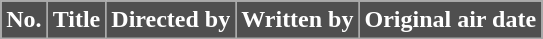<table class="wikitable plainrowheaders" style="background:#fff;">
<tr style="color:#FFFFFF">
<th style="background:#4F4F4F;">No.</th>
<th style="background:#4F4F4F;">Title</th>
<th style="background:#4F4F4F;">Directed by</th>
<th style="background:#4F4F4F;">Written by</th>
<th style="background:#4F4F4F;">Original air date<br>











</th>
</tr>
</table>
